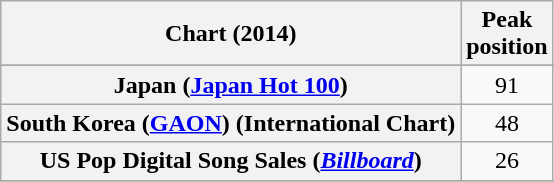<table class="wikitable sortable plainrowheaders" style="text-align:center">
<tr>
<th scope="col">Chart (2014)</th>
<th scope="col">Peak<br>position</th>
</tr>
<tr>
</tr>
<tr>
<th scope="row">Japan (<a href='#'>Japan Hot 100</a>)</th>
<td>91</td>
</tr>
<tr>
<th scope="row">South Korea (<a href='#'>GAON</a>) (International Chart)</th>
<td>48</td>
</tr>
<tr>
<th scope="row">US Pop Digital Song Sales (<em><a href='#'>Billboard</a></em>)</th>
<td>26</td>
</tr>
<tr>
</tr>
</table>
